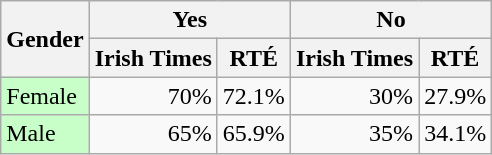<table class="wikitable">
<tr>
<th rowspan=2>Gender</th>
<th colspan=2>Yes</th>
<th colspan=2>No</th>
</tr>
<tr>
<th>Irish Times</th>
<th>RTÉ</th>
<th>Irish Times</th>
<th>RTÉ</th>
</tr>
<tr>
<td style="background:#c8ffc8;">Female</td>
<td style="text-align: right;">70%</td>
<td style="text-align: right;">72.1%</td>
<td style="text-align: right;">30%</td>
<td style="text-align: right;">27.9%</td>
</tr>
<tr>
<td style="background:#c8ffc8;">Male</td>
<td style="text-align: right;">65%</td>
<td style="text-align: right;">65.9%</td>
<td style="text-align: right;">35%</td>
<td style="text-align: right;">34.1%</td>
</tr>
</table>
